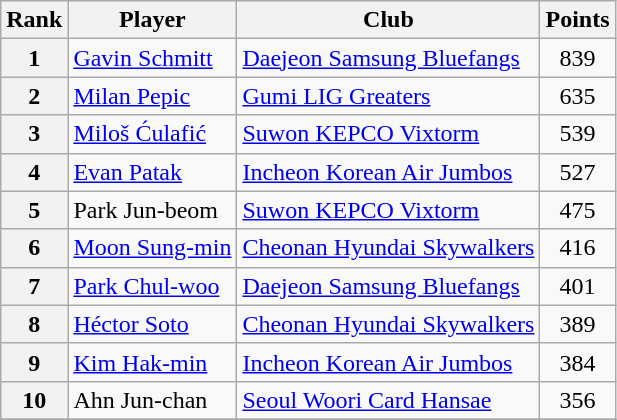<table class=wikitable>
<tr>
<th>Rank</th>
<th>Player</th>
<th>Club</th>
<th>Points</th>
</tr>
<tr>
<th>1</th>
<td> <a href='#'>Gavin Schmitt</a></td>
<td><a href='#'>Daejeon Samsung Bluefangs</a></td>
<td align=center>839</td>
</tr>
<tr>
<th>2</th>
<td> <a href='#'>Milan Pepic</a></td>
<td><a href='#'>Gumi LIG Greaters</a></td>
<td align=center>635</td>
</tr>
<tr>
<th>3</th>
<td> <a href='#'>Miloš Ćulafić</a></td>
<td><a href='#'>Suwon KEPCO Vixtorm</a></td>
<td align=center>539</td>
</tr>
<tr>
<th>4</th>
<td> <a href='#'>Evan Patak</a></td>
<td><a href='#'>Incheon Korean Air Jumbos</a></td>
<td align=center>527</td>
</tr>
<tr>
<th>5</th>
<td> Park Jun-beom</td>
<td><a href='#'>Suwon KEPCO Vixtorm</a></td>
<td align=center>475</td>
</tr>
<tr>
<th>6</th>
<td> <a href='#'>Moon Sung-min</a></td>
<td><a href='#'>Cheonan Hyundai Skywalkers</a></td>
<td align=center>416</td>
</tr>
<tr>
<th>7</th>
<td> <a href='#'>Park Chul-woo</a></td>
<td><a href='#'>Daejeon Samsung Bluefangs</a></td>
<td align=center>401</td>
</tr>
<tr>
<th>8</th>
<td> <a href='#'>Héctor Soto</a></td>
<td><a href='#'>Cheonan Hyundai Skywalkers</a></td>
<td align=center>389</td>
</tr>
<tr>
<th>9</th>
<td> <a href='#'>Kim Hak-min</a></td>
<td><a href='#'>Incheon Korean Air Jumbos</a></td>
<td align=center>384</td>
</tr>
<tr>
<th>10</th>
<td> Ahn Jun-chan</td>
<td><a href='#'>Seoul Woori Card Hansae</a></td>
<td align=center>356</td>
</tr>
<tr>
</tr>
</table>
